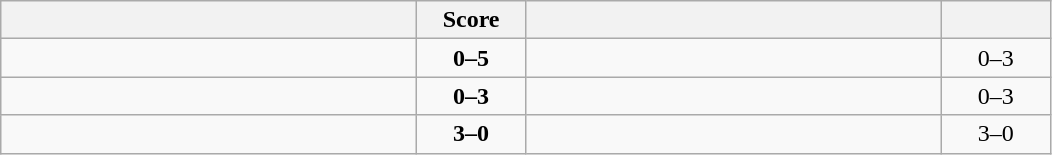<table class="wikitable" style="text-align: center; ">
<tr>
<th align="right" width="270"></th>
<th width="65">Score</th>
<th align="left" width="270"></th>
<th width="65"></th>
</tr>
<tr>
<td align="left"></td>
<td><strong>0–5</strong></td>
<td align="left"><strong></strong></td>
<td>0–3 <strong></strong></td>
</tr>
<tr>
<td align="left"></td>
<td><strong>0–3</strong></td>
<td align="left"><strong></strong></td>
<td>0–3 <strong></strong></td>
</tr>
<tr>
<td align="left"><strong></strong></td>
<td><strong>3–0</strong></td>
<td align="left"></td>
<td>3–0 <strong></strong></td>
</tr>
</table>
